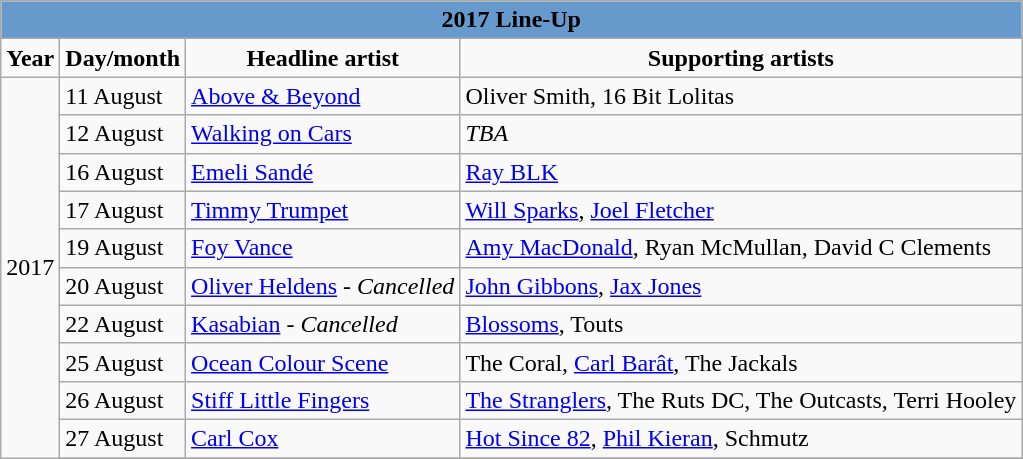<table class="wikitable">
<tr style="background:#6699CC;">
<td colspan="4" align="center"><strong>2017 Line-Up</strong></td>
</tr>
<tr>
<td align="center"><strong>Year</strong></td>
<td align="center"><strong>Day/month</strong></td>
<td align="center"><strong>Headline artist</strong></td>
<td align="center"><strong>Supporting artists</strong></td>
</tr>
<tr>
<td rowspan="13">2017</td>
<td>11 August</td>
<td><a href='#'>Above & Beyond</a></td>
<td>Oliver Smith, 16 Bit Lolitas</td>
</tr>
<tr>
<td>12 August</td>
<td><a href='#'>Walking on Cars</a></td>
<td><em>TBA</em></td>
</tr>
<tr>
<td>16 August</td>
<td><a href='#'>Emeli Sandé</a></td>
<td><a href='#'>Ray BLK</a></td>
</tr>
<tr>
<td>17 August</td>
<td><a href='#'>Timmy Trumpet</a></td>
<td><a href='#'>Will Sparks</a>, <a href='#'>Joel Fletcher</a></td>
</tr>
<tr>
<td>19 August</td>
<td><a href='#'>Foy Vance</a></td>
<td><a href='#'>Amy MacDonald</a>, Ryan McMullan, David C Clements</td>
</tr>
<tr>
<td>20 August</td>
<td><a href='#'>Oliver Heldens</a> <em>- Cancelled</em></td>
<td><a href='#'>John Gibbons</a>, <a href='#'>Jax Jones</a></td>
</tr>
<tr>
<td>22 August</td>
<td><a href='#'>Kasabian</a> <em>- Cancelled</em></td>
<td><a href='#'>Blossoms</a>, Touts</td>
</tr>
<tr>
<td>25 August</td>
<td><a href='#'>Ocean Colour Scene</a></td>
<td>The Coral, <a href='#'>Carl Barât</a>, The Jackals</td>
</tr>
<tr>
<td>26 August</td>
<td><a href='#'>Stiff Little Fingers</a></td>
<td><a href='#'>The Stranglers</a>, The Ruts DC, The Outcasts, Terri Hooley</td>
</tr>
<tr>
<td>27 August</td>
<td><a href='#'>Carl Cox</a></td>
<td><a href='#'>Hot Since 82</a>, <a href='#'>Phil Kieran</a>, Schmutz</td>
</tr>
<tr>
</tr>
</table>
